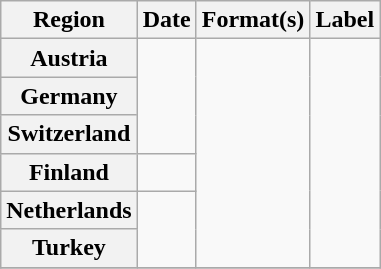<table class="wikitable plainrowheaders">
<tr>
<th scope="col">Region</th>
<th scope="col">Date</th>
<th scope="col">Format(s)</th>
<th scope="col">Label</th>
</tr>
<tr>
<th scope="row">Austria</th>
<td rowspan="3"></td>
<td rowspan="6"></td>
<td rowspan="6"></td>
</tr>
<tr>
<th scope="row">Germany</th>
</tr>
<tr>
<th scope="row">Switzerland</th>
</tr>
<tr>
<th scope="row">Finland</th>
<td rowspan="1"></td>
</tr>
<tr>
<th scope="row">Netherlands</th>
<td rowspan="2"></td>
</tr>
<tr>
<th scope="row">Turkey</th>
</tr>
<tr>
</tr>
</table>
